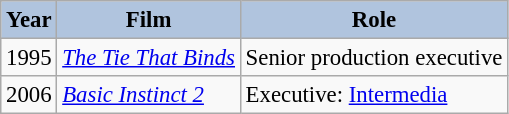<table class="wikitable" style="font-size:95%;">
<tr align="center">
<th style="background:#B0C4DE;">Year</th>
<th style="background:#B0C4DE;">Film</th>
<th style="background:#B0C4DE;">Role</th>
</tr>
<tr>
<td>1995</td>
<td><em><a href='#'>The Tie That Binds</a></em></td>
<td>Senior production executive</td>
</tr>
<tr>
<td>2006</td>
<td><em><a href='#'>Basic Instinct 2</a></em></td>
<td>Executive: <a href='#'>Intermedia</a></td>
</tr>
</table>
